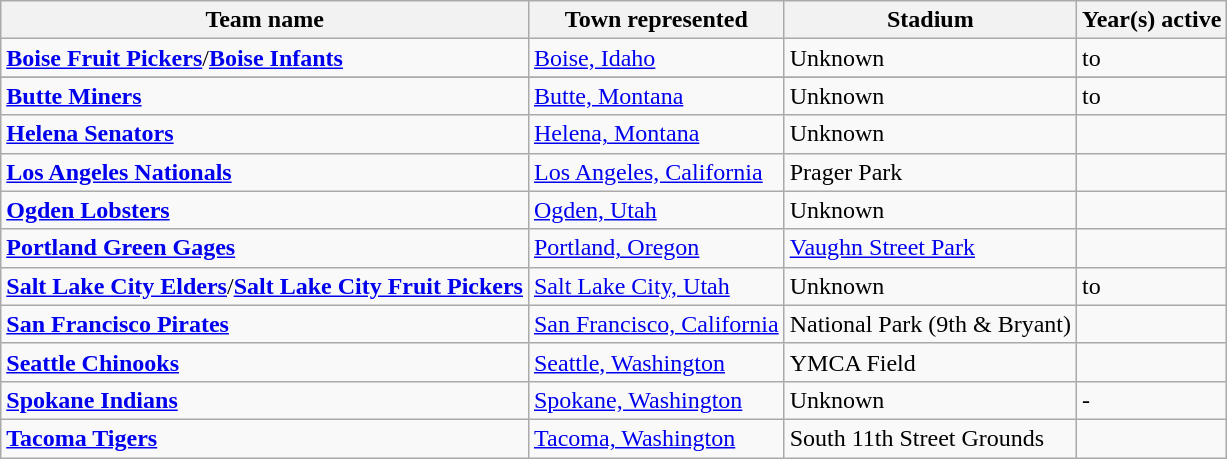<table class="wikitable">
<tr>
<th>Team name</th>
<th>Town represented</th>
<th>Stadium</th>
<th>Year(s) active</th>
</tr>
<tr>
<td><strong><a href='#'>Boise Fruit Pickers</a></strong>/<strong><a href='#'>Boise Infants</a></strong></td>
<td><a href='#'>Boise, Idaho</a></td>
<td>Unknown</td>
<td> to </td>
</tr>
<tr>
</tr>
<tr>
<td><strong><a href='#'>Butte Miners</a></strong></td>
<td><a href='#'>Butte, Montana</a></td>
<td>Unknown</td>
<td> to </td>
</tr>
<tr>
<td><strong><a href='#'>Helena Senators</a></strong></td>
<td><a href='#'>Helena, Montana</a></td>
<td>Unknown</td>
<td></td>
</tr>
<tr>
<td><strong><a href='#'>Los Angeles Nationals</a></strong></td>
<td><a href='#'>Los Angeles, California</a></td>
<td>Prager Park</td>
<td></td>
</tr>
<tr>
<td><strong><a href='#'>Ogden Lobsters</a></strong></td>
<td><a href='#'>Ogden, Utah</a></td>
<td>Unknown</td>
<td></td>
</tr>
<tr>
<td><strong><a href='#'>Portland Green Gages</a></strong></td>
<td><a href='#'>Portland, Oregon</a></td>
<td><a href='#'>Vaughn Street Park</a></td>
<td></td>
</tr>
<tr>
<td><strong><a href='#'>Salt Lake City Elders</a></strong>/<strong><a href='#'>Salt Lake City Fruit Pickers</a></strong></td>
<td><a href='#'>Salt Lake City, Utah</a></td>
<td>Unknown</td>
<td> to </td>
</tr>
<tr>
<td><strong><a href='#'>San Francisco Pirates</a></strong></td>
<td><a href='#'>San Francisco, California</a></td>
<td>National Park (9th & Bryant)</td>
<td></td>
</tr>
<tr>
<td><strong><a href='#'>Seattle Chinooks</a></strong></td>
<td><a href='#'>Seattle, Washington</a></td>
<td>YMCA Field</td>
<td></td>
</tr>
<tr>
<td><strong><a href='#'>Spokane Indians</a> </strong></td>
<td><a href='#'>Spokane, Washington</a></td>
<td>Unknown</td>
<td>-</td>
</tr>
<tr>
<td><strong><a href='#'>Tacoma Tigers</a></strong></td>
<td><a href='#'>Tacoma, Washington</a></td>
<td>South 11th Street Grounds</td>
<td></td>
</tr>
</table>
